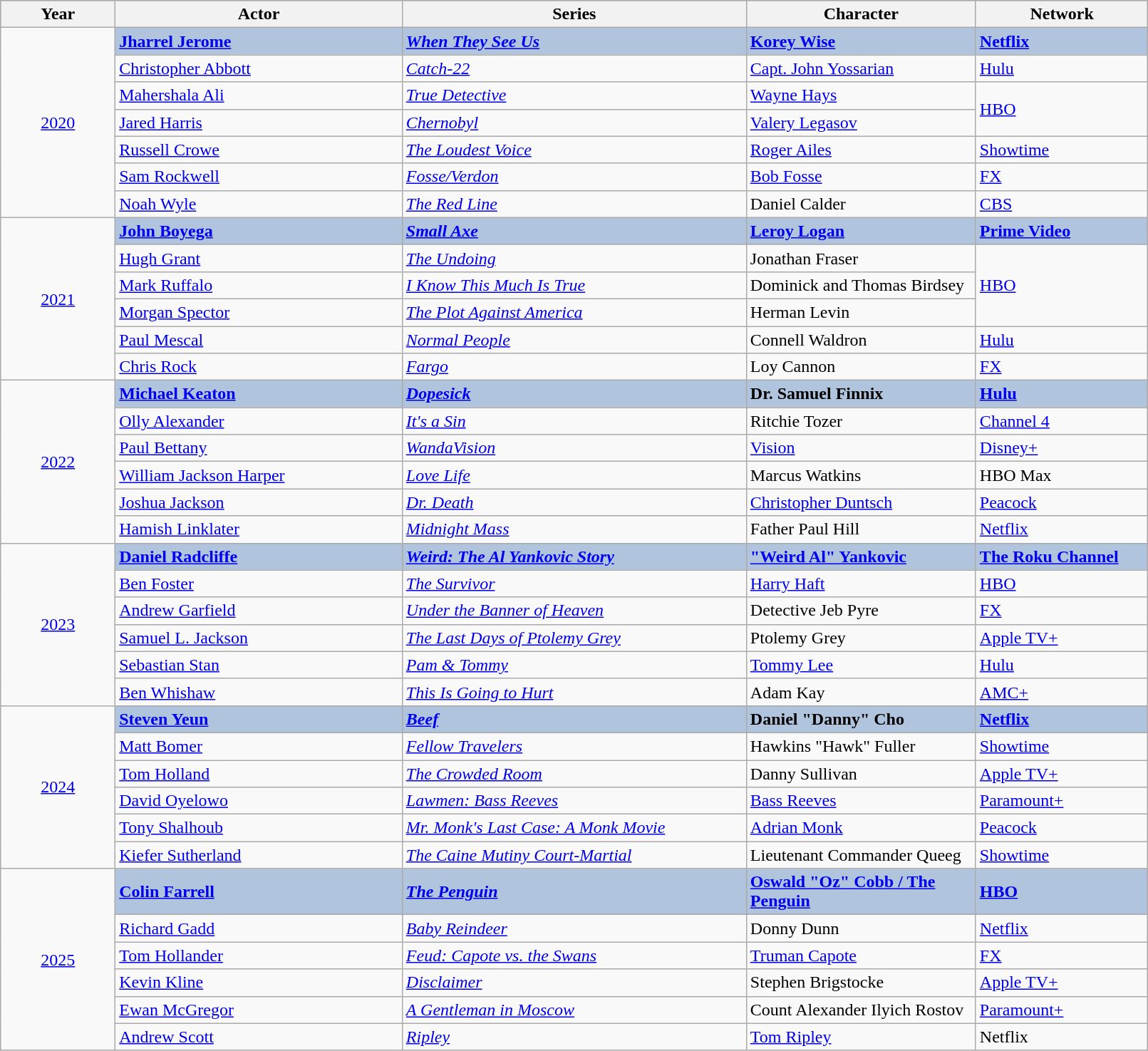<table class="wikitable" style="width:85%">
<tr style="background:#bebebe;">
<th style="width:10%;">Year</th>
<th style="wodth:25%;">Actor</th>
<th style="width:30%;">Series</th>
<th style="width:20%;">Character</th>
<th style="width:15%;">Network</th>
</tr>
<tr>
<td rowspan="7" style="text-align:center;"><a href='#'>2020</a><br></td>
<td style="background:#B0C4DE;"><strong><a href='#'>Jharrel Jerome</a></strong></td>
<td style="background:#B0C4DE;"><strong><em><a href='#'>When They See Us</a></em></strong></td>
<td style="background:#B0C4DE;"><strong><a href='#'>Korey Wise</a></strong></td>
<td style="background:#B0C4DE;"><strong><a href='#'>Netflix</a></strong></td>
</tr>
<tr>
<td><a href='#'>Christopher Abbott</a></td>
<td><em><a href='#'>Catch-22</a></em></td>
<td><a href='#'>Capt. John Yossarian</a></td>
<td><a href='#'>Hulu</a></td>
</tr>
<tr>
<td><a href='#'>Mahershala Ali</a></td>
<td><em><a href='#'>True Detective</a></em></td>
<td><a href='#'>Wayne Hays</a></td>
<td rowspan="2"><a href='#'>HBO</a></td>
</tr>
<tr>
<td><a href='#'>Jared Harris</a></td>
<td><em><a href='#'>Chernobyl</a></em></td>
<td><a href='#'>Valery Legasov</a></td>
</tr>
<tr>
<td><a href='#'>Russell Crowe</a></td>
<td><em><a href='#'>The Loudest Voice</a></em></td>
<td><a href='#'>Roger Ailes</a></td>
<td><a href='#'>Showtime</a></td>
</tr>
<tr>
<td><a href='#'>Sam Rockwell</a></td>
<td><em><a href='#'>Fosse/Verdon</a></em></td>
<td><a href='#'>Bob Fosse</a></td>
<td><a href='#'>FX</a></td>
</tr>
<tr>
<td><a href='#'>Noah Wyle</a></td>
<td><em><a href='#'>The Red Line</a></em></td>
<td>Daniel Calder</td>
<td><a href='#'>CBS</a></td>
</tr>
<tr>
<td rowspan="6" style="text-align:center;"><a href='#'>2021</a><br></td>
<td style="background:#B0C4DE;"><strong><a href='#'>John Boyega</a></strong></td>
<td style="background:#B0C4DE;"><strong><em><a href='#'>Small Axe</a></em></strong></td>
<td style="background:#B0C4DE;"><strong><a href='#'>Leroy Logan</a></strong></td>
<td style="background:#B0C4DE;"><strong><a href='#'>Prime Video</a></strong></td>
</tr>
<tr>
<td><a href='#'>Hugh Grant</a></td>
<td><em><a href='#'>The Undoing</a></em></td>
<td>Jonathan Fraser</td>
<td rowspan="3"><a href='#'>HBO</a></td>
</tr>
<tr>
<td><a href='#'>Mark Ruffalo</a></td>
<td><em><a href='#'>I Know This Much Is True</a></em></td>
<td>Dominick and Thomas Birdsey</td>
</tr>
<tr>
<td><a href='#'>Morgan Spector</a></td>
<td><em><a href='#'>The Plot Against America</a></em></td>
<td>Herman Levin</td>
</tr>
<tr>
<td><a href='#'>Paul Mescal</a></td>
<td><em><a href='#'>Normal People</a></em></td>
<td>Connell Waldron</td>
<td><a href='#'>Hulu</a></td>
</tr>
<tr>
<td><a href='#'>Chris Rock</a></td>
<td><em><a href='#'>Fargo</a></em></td>
<td>Loy Cannon</td>
<td><a href='#'>FX</a></td>
</tr>
<tr>
<td rowspan="6" style="text-align:center;"><a href='#'>2022</a><br></td>
<td style="background:#B0C4DE;"><strong><a href='#'>Michael Keaton</a></strong></td>
<td style="background:#B0C4DE;"><strong><em><a href='#'>Dopesick</a></em></strong></td>
<td style="background:#B0C4DE;"><strong>Dr. Samuel Finnix</strong></td>
<td style="background:#B0C4DE;"><strong><a href='#'>Hulu</a></strong></td>
</tr>
<tr>
<td><a href='#'>Olly Alexander</a></td>
<td><em><a href='#'>It's a Sin</a></em></td>
<td>Ritchie Tozer</td>
<td><a href='#'>Channel 4</a></td>
</tr>
<tr>
<td><a href='#'>Paul Bettany</a></td>
<td><em><a href='#'>WandaVision</a></em></td>
<td><a href='#'>Vision</a></td>
<td><a href='#'>Disney+</a></td>
</tr>
<tr>
<td><a href='#'>William Jackson Harper</a></td>
<td><em><a href='#'>Love Life</a></em></td>
<td>Marcus Watkins</td>
<td>HBO Max</td>
</tr>
<tr>
<td><a href='#'>Joshua Jackson</a></td>
<td><em><a href='#'>Dr. Death</a></em></td>
<td><a href='#'>Christopher Duntsch</a></td>
<td><a href='#'>Peacock</a></td>
</tr>
<tr>
<td><a href='#'>Hamish Linklater</a></td>
<td><em><a href='#'>Midnight Mass</a></em></td>
<td>Father Paul Hill</td>
<td><a href='#'>Netflix</a></td>
</tr>
<tr>
<td rowspan="6" style="text-align:center;"><a href='#'>2023</a><br></td>
<td style="background:#B0C4DE;"><strong><a href='#'>Daniel Radcliffe</a></strong></td>
<td style="background:#B0C4DE;"><strong><em><a href='#'>Weird: The Al Yankovic Story</a></em></strong></td>
<td style="background:#B0C4DE;"><strong><a href='#'>"Weird Al" Yankovic</a></strong></td>
<td style="background:#B0C4DE;"><strong><a href='#'>The Roku Channel</a></strong></td>
</tr>
<tr>
<td><a href='#'>Ben Foster</a></td>
<td><em><a href='#'>The Survivor</a></em></td>
<td><a href='#'>Harry Haft</a></td>
<td><a href='#'>HBO</a></td>
</tr>
<tr>
<td><a href='#'>Andrew Garfield</a></td>
<td><em><a href='#'>Under the Banner of Heaven</a></em></td>
<td>Detective Jeb Pyre</td>
<td><a href='#'>FX</a></td>
</tr>
<tr>
<td><a href='#'>Samuel L. Jackson</a></td>
<td><em><a href='#'>The Last Days of Ptolemy Grey</a></em></td>
<td>Ptolemy Grey</td>
<td><a href='#'>Apple TV+</a></td>
</tr>
<tr>
<td><a href='#'>Sebastian Stan</a></td>
<td><em><a href='#'>Pam & Tommy</a></em></td>
<td><a href='#'>Tommy Lee</a></td>
<td><a href='#'>Hulu</a></td>
</tr>
<tr>
<td><a href='#'>Ben Whishaw</a></td>
<td><em><a href='#'>This Is Going to Hurt</a></em></td>
<td>Adam Kay</td>
<td><a href='#'>AMC+</a></td>
</tr>
<tr>
<td rowspan="6" style="text-align:center;"><a href='#'>2024</a><br></td>
<td style="background:#B0C4DE;"><strong><a href='#'>Steven Yeun</a></strong></td>
<td style="background:#B0C4DE;"><strong><em><a href='#'>Beef</a></em></strong></td>
<td style="background:#B0C4DE;"><strong>Daniel "Danny" Cho</strong></td>
<td style="background:#B0C4DE;"><strong> <a href='#'>Netflix</a></strong></td>
</tr>
<tr>
<td><a href='#'>Matt Bomer</a></td>
<td><em><a href='#'>Fellow Travelers</a></em></td>
<td>Hawkins "Hawk" Fuller</td>
<td><a href='#'>Showtime</a></td>
</tr>
<tr>
<td><a href='#'>Tom Holland</a></td>
<td><em><a href='#'>The Crowded Room</a></em></td>
<td>Danny Sullivan</td>
<td><a href='#'>Apple TV+</a></td>
</tr>
<tr>
<td><a href='#'>David Oyelowo</a></td>
<td><em><a href='#'>Lawmen: Bass Reeves</a></em></td>
<td><a href='#'>Bass Reeves</a></td>
<td><a href='#'>Paramount+</a></td>
</tr>
<tr>
<td><a href='#'>Tony Shalhoub</a></td>
<td><em><a href='#'>Mr. Monk's Last Case: A Monk Movie</a></em></td>
<td><a href='#'>Adrian Monk</a></td>
<td><a href='#'>Peacock</a></td>
</tr>
<tr>
<td><a href='#'>Kiefer Sutherland</a></td>
<td><em><a href='#'>The Caine Mutiny Court-Martial</a></em></td>
<td>Lieutenant Commander Queeg</td>
<td><a href='#'>Showtime</a></td>
</tr>
<tr>
<td rowspan="6" style="text-align:center;"><a href='#'>2025</a><br></td>
<td style="background:#B0C4DE;"><strong><a href='#'>Colin Farrell</a></strong></td>
<td style="background:#B0C4DE;"><strong><em><a href='#'>The Penguin</a></em></strong></td>
<td style="background:#B0C4DE;"><strong><a href='#'>Oswald "Oz" Cobb / The Penguin</a></strong></td>
<td style="background:#B0C4DE;"><strong> <a href='#'>HBO</a></strong></td>
</tr>
<tr>
<td><a href='#'>Richard Gadd</a></td>
<td><em><a href='#'>Baby Reindeer</a></em></td>
<td>Donny Dunn</td>
<td><a href='#'>Netflix</a></td>
</tr>
<tr>
<td><a href='#'>Tom Hollander</a></td>
<td><em><a href='#'>Feud: Capote vs. the Swans</a></em></td>
<td><a href='#'>Truman Capote</a></td>
<td><a href='#'>FX</a></td>
</tr>
<tr>
<td><a href='#'>Kevin Kline</a></td>
<td><em><a href='#'>Disclaimer</a></em></td>
<td>Stephen Brigstocke</td>
<td><a href='#'>Apple TV+</a></td>
</tr>
<tr>
<td><a href='#'>Ewan McGregor</a></td>
<td><em><a href='#'>A Gentleman in Moscow</a></em></td>
<td>Count Alexander Ilyich Rostov</td>
<td><a href='#'>Paramount+</a></td>
</tr>
<tr>
<td><a href='#'>Andrew Scott</a></td>
<td><em><a href='#'>Ripley</a></em></td>
<td><a href='#'>Tom Ripley</a></td>
<td>Netflix</td>
</tr>
</table>
